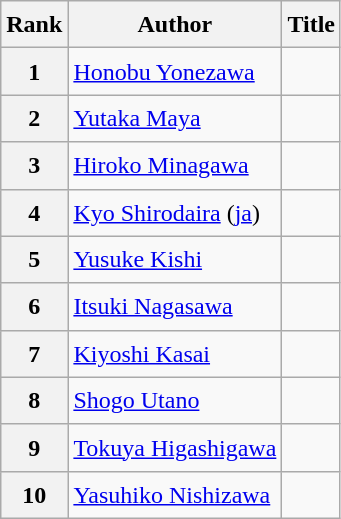<table class="wikitable sortable" style="font-size:1.00em; line-height:1.5em;">
<tr>
<th>Rank</th>
<th>Author</th>
<th>Title</th>
</tr>
<tr>
<th>1</th>
<td><a href='#'>Honobu Yonezawa</a></td>
<td></td>
</tr>
<tr>
<th>2</th>
<td><a href='#'>Yutaka Maya</a></td>
<td></td>
</tr>
<tr>
<th>3</th>
<td><a href='#'>Hiroko Minagawa</a></td>
<td></td>
</tr>
<tr>
<th>4</th>
<td><a href='#'>Kyo Shirodaira</a> (<a href='#'>ja</a>)</td>
<td></td>
</tr>
<tr>
<th>5</th>
<td><a href='#'>Yusuke Kishi</a></td>
<td></td>
</tr>
<tr>
<th>6</th>
<td><a href='#'>Itsuki Nagasawa</a></td>
<td></td>
</tr>
<tr>
<th>7</th>
<td><a href='#'>Kiyoshi Kasai</a></td>
<td></td>
</tr>
<tr>
<th>8</th>
<td><a href='#'>Shogo Utano</a></td>
<td></td>
</tr>
<tr>
<th>9</th>
<td><a href='#'>Tokuya Higashigawa</a></td>
<td></td>
</tr>
<tr>
<th>10</th>
<td><a href='#'>Yasuhiko Nishizawa</a></td>
<td></td>
</tr>
</table>
